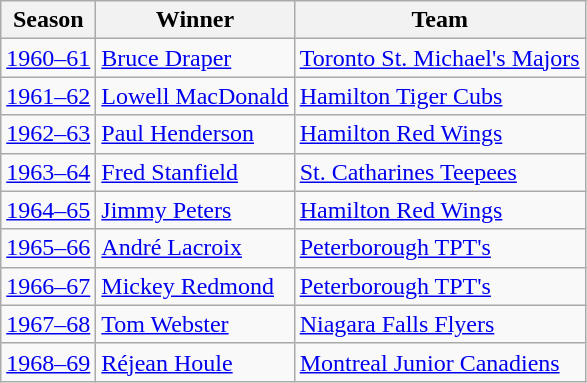<table class="wikitable sortable">
<tr>
<th>Season</th>
<th>Winner</th>
<th>Team</th>
</tr>
<tr>
<td><a href='#'>1960–61</a></td>
<td><a href='#'>Bruce Draper</a></td>
<td><a href='#'>Toronto St. Michael's Majors</a></td>
</tr>
<tr>
<td><a href='#'>1961–62</a></td>
<td><a href='#'>Lowell MacDonald</a></td>
<td><a href='#'>Hamilton Tiger Cubs</a></td>
</tr>
<tr>
<td><a href='#'>1962–63</a></td>
<td><a href='#'>Paul Henderson</a></td>
<td><a href='#'>Hamilton Red Wings</a></td>
</tr>
<tr>
<td><a href='#'>1963–64</a></td>
<td><a href='#'>Fred Stanfield</a></td>
<td><a href='#'>St. Catharines Teepees</a></td>
</tr>
<tr>
<td><a href='#'>1964–65</a></td>
<td><a href='#'>Jimmy Peters</a></td>
<td><a href='#'>Hamilton Red Wings</a></td>
</tr>
<tr>
<td><a href='#'>1965–66</a></td>
<td><a href='#'>André Lacroix</a></td>
<td><a href='#'>Peterborough TPT's</a></td>
</tr>
<tr>
<td><a href='#'>1966–67</a></td>
<td><a href='#'>Mickey Redmond</a></td>
<td><a href='#'>Peterborough TPT's</a></td>
</tr>
<tr>
<td><a href='#'>1967–68</a></td>
<td><a href='#'>Tom Webster</a></td>
<td><a href='#'>Niagara Falls Flyers</a></td>
</tr>
<tr>
<td><a href='#'>1968–69</a></td>
<td><a href='#'>Réjean Houle</a></td>
<td><a href='#'>Montreal Junior Canadiens</a></td>
</tr>
</table>
